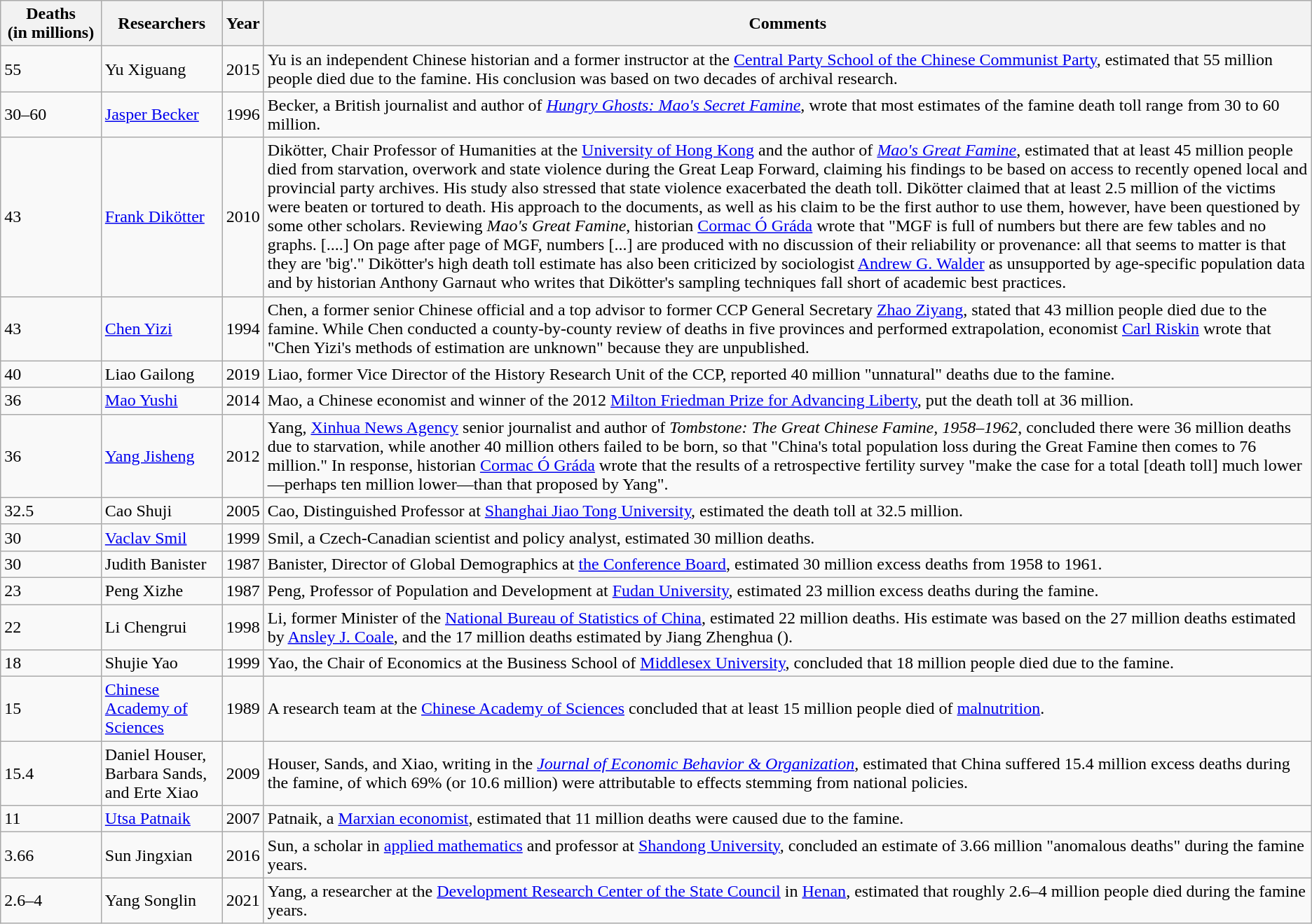<table class="wikitable sortable">
<tr>
<th scope="col">Deaths (in millions)</th>
<th scope="col">Researchers</th>
<th scope="col">Year</th>
<th scope="col">Comments</th>
</tr>
<tr>
<td>55</td>
<td scope=row>Yu Xiguang </td>
<td>2015</td>
<td>Yu is an independent Chinese historian and a former instructor at the <a href='#'>Central Party School of the Chinese Communist Party</a>, estimated that 55 million people died due to the famine. His conclusion was based on two decades of archival research.</td>
</tr>
<tr>
<td data-sort-value="45">30–60</td>
<td scope=row><a href='#'>Jasper Becker</a></td>
<td>1996</td>
<td>Becker, a British journalist and author of <em><a href='#'>Hungry Ghosts: Mao's Secret Famine</a></em>, wrote that most estimates of the famine death toll range from 30 to 60 million.</td>
</tr>
<tr>
<td>43</td>
<td scope=row><a href='#'>Frank Dikötter</a></td>
<td>2010</td>
<td>Dikötter, Chair Professor of Humanities at the <a href='#'>University of Hong Kong</a> and the author of <em><a href='#'>Mao's Great Famine</a></em>, estimated that at least 45 million people died from starvation, overwork and state violence during the Great Leap Forward, claiming his findings to be based on access to recently opened local and provincial party archives. His study also stressed that state violence exacerbated the death toll. Dikötter claimed that at least 2.5 million of the victims were beaten or tortured to death. His approach to the documents, as well as his claim to be the first author to use them, however, have been questioned by some other scholars. Reviewing <em>Mao's Great Famine</em>, historian <a href='#'>Cormac Ó Gráda</a> wrote that "MGF is full of numbers but there are few tables and no graphs. [....] On page after page of MGF, numbers [...] are produced with no discussion of their reliability or provenance: all that seems to matter is that they are 'big'." Dikötter's high death toll estimate has also been criticized by sociologist <a href='#'>Andrew G. Walder</a> as unsupported by age-specific population data and by historian Anthony Garnaut who writes that Dikötter's sampling techniques fall short of academic best practices.</td>
</tr>
<tr>
<td>43</td>
<td scope=row><a href='#'>Chen Yizi</a></td>
<td>1994</td>
<td>Chen, a former senior Chinese official and a top advisor to former CCP General Secretary <a href='#'>Zhao Ziyang</a>, stated that 43 million people died due to the famine. While Chen conducted a county-by-county review of deaths in five provinces and performed extrapolation, economist <a href='#'>Carl Riskin</a> wrote that "Chen Yizi's methods of estimation are unknown" because they are unpublished.</td>
</tr>
<tr>
<td>40</td>
<td scope=row>Liao Gailong </td>
<td>2019</td>
<td>Liao, former Vice Director of the History Research Unit of the CCP, reported 40 million "unnatural" deaths due to the famine.</td>
</tr>
<tr>
<td>36</td>
<td scope=row><a href='#'>Mao Yushi</a></td>
<td>2014</td>
<td>Mao, a Chinese economist and winner of the 2012 <a href='#'>Milton Friedman Prize for Advancing Liberty</a>, put the death toll at 36 million.</td>
</tr>
<tr>
<td>36</td>
<td scope=row><a href='#'>Yang Jisheng</a></td>
<td>2012</td>
<td>Yang, <a href='#'>Xinhua News Agency</a> senior journalist and author of <em>Tombstone: The Great Chinese Famine, 1958–1962</em>, concluded there were 36 million deaths due to starvation, while another 40 million others failed to be born, so that "China's total population loss during the Great Famine then comes to 76 million." In response, historian <a href='#'>Cormac Ó Gráda</a> wrote that the results of a retrospective fertility survey "make the case for a total [death toll] much lower—perhaps ten million lower—than that proposed by Yang".</td>
</tr>
<tr>
<td>32.5</td>
<td scope=row>Cao Shuji </td>
<td>2005</td>
<td>Cao, Distinguished Professor at <a href='#'>Shanghai Jiao Tong University</a>, estimated the death toll at 32.5 million.</td>
</tr>
<tr>
<td>30</td>
<td scope=row><a href='#'>Vaclav Smil</a></td>
<td>1999</td>
<td>Smil, a Czech-Canadian scientist and policy analyst, estimated 30 million deaths.</td>
</tr>
<tr>
<td>30</td>
<td scope=row>Judith Banister</td>
<td>1987</td>
<td>Banister, Director of Global Demographics at <a href='#'>the Conference Board</a>, estimated 30 million excess deaths from 1958 to 1961.</td>
</tr>
<tr>
<td>23</td>
<td scope=row>Peng Xizhe </td>
<td>1987</td>
<td>Peng, Professor of Population and Development at <a href='#'>Fudan University</a>, estimated 23 million excess deaths during the famine.</td>
</tr>
<tr>
<td>22</td>
<td scope=row>Li Chengrui </td>
<td>1998</td>
<td>Li, former Minister of the <a href='#'>National Bureau of Statistics of China</a>, estimated 22 million deaths. His estimate was based on the 27 million deaths estimated by <a href='#'>Ansley J. Coale</a>, and the 17 million deaths estimated by Jiang Zhenghua ().</td>
</tr>
<tr>
<td>18</td>
<td scope=row>Shujie Yao </td>
<td>1999</td>
<td>Yao, the Chair of Economics at the Business School of <a href='#'>Middlesex University</a>, concluded that 18 million people died due to the famine.</td>
</tr>
<tr>
<td>15</td>
<td scope=row><a href='#'>Chinese Academy of Sciences</a></td>
<td>1989</td>
<td>A research team at the <a href='#'>Chinese Academy of Sciences</a> concluded that at least 15 million people died of <a href='#'>malnutrition</a>.</td>
</tr>
<tr>
<td>15.4</td>
<td scope=row>Daniel Houser, Barbara Sands, and Erte Xiao</td>
<td>2009</td>
<td>Houser, Sands, and Xiao, writing in the <em><a href='#'>Journal of Economic Behavior & Organization</a></em>, estimated that China suffered 15.4 million excess deaths during the famine, of which 69% (or 10.6 million) were attributable to effects stemming from national policies.</td>
</tr>
<tr>
<td>11</td>
<td scope=row><a href='#'>Utsa Patnaik</a></td>
<td>2007</td>
<td>Patnaik, a <a href='#'>Marxian economist</a>, estimated that 11 million deaths were caused due to the famine.</td>
</tr>
<tr>
<td>3.66</td>
<td scope=row>Sun Jingxian </td>
<td>2016</td>
<td>Sun, a scholar in <a href='#'>applied mathematics</a> and professor at <a href='#'>Shandong University</a>, concluded an estimate of 3.66 million "anomalous deaths" during the famine years.</td>
</tr>
<tr>
<td data-sort-value="3.3">2.6–4</td>
<td scope=row>Yang Songlin </td>
<td>2021</td>
<td>Yang, a researcher at the <a href='#'>Development Research Center of the State Council</a> in <a href='#'>Henan</a>, estimated that roughly 2.6–4 million people died during the famine years.</td>
</tr>
</table>
